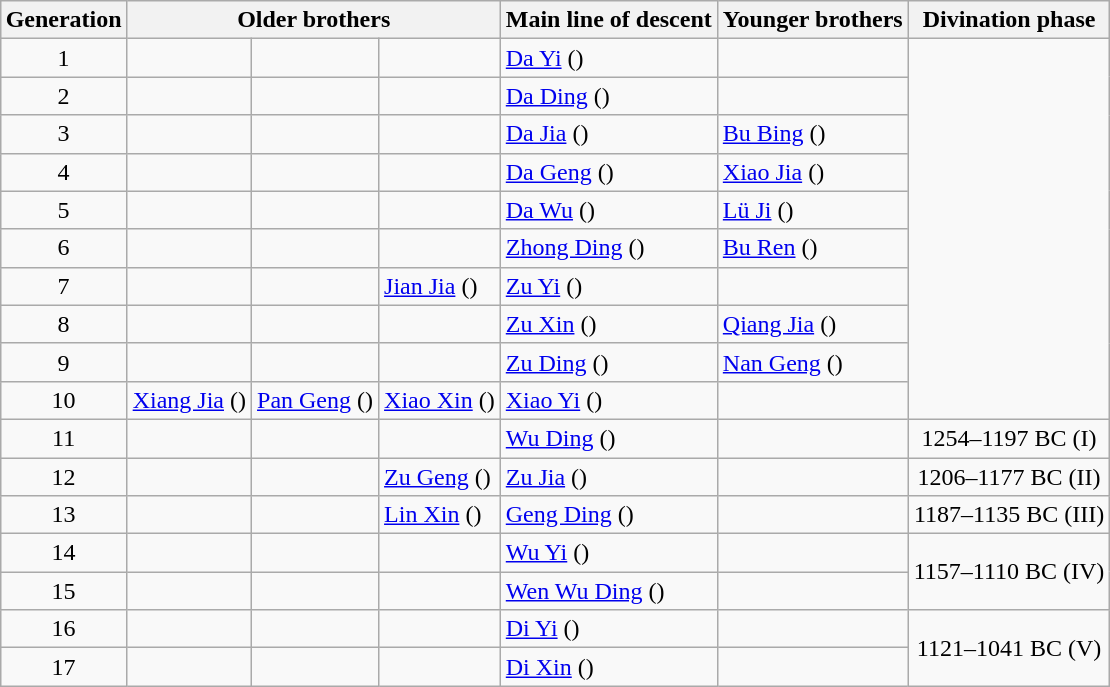<table class="wikitable" style="margin: 1em auto 1em auto;">
<tr>
<th>Generation</th>
<th colspan="3">Older brothers</th>
<th>Main line of descent</th>
<th>Younger brothers</th>
<th>Divination phase</th>
</tr>
<tr>
<td align="center">1</td>
<td></td>
<td></td>
<td></td>
<td><a href='#'>Da Yi</a> ()</td>
<td></td>
<td rowspan="10" align="center"></td>
</tr>
<tr>
<td align="center">2</td>
<td></td>
<td></td>
<td></td>
<td><a href='#'>Da Ding</a> ()</td>
<td></td>
</tr>
<tr>
<td align="center">3</td>
<td></td>
<td></td>
<td></td>
<td><a href='#'>Da Jia</a> ()</td>
<td><a href='#'>Bu Bing</a> ()</td>
</tr>
<tr>
<td align="center">4</td>
<td></td>
<td></td>
<td align="center"></td>
<td><a href='#'>Da Geng</a> ()</td>
<td><a href='#'>Xiao Jia</a> ()</td>
</tr>
<tr>
<td align="center">5</td>
<td></td>
<td></td>
<td></td>
<td><a href='#'>Da Wu</a> ()</td>
<td><a href='#'>Lü Ji</a> ()</td>
</tr>
<tr>
<td align="center">6</td>
<td></td>
<td></td>
<td></td>
<td><a href='#'>Zhong Ding</a> ()</td>
<td><a href='#'>Bu Ren</a> ()</td>
</tr>
<tr>
<td align="center">7</td>
<td></td>
<td></td>
<td><a href='#'>Jian Jia</a> ()</td>
<td><a href='#'>Zu Yi</a> ()</td>
<td></td>
</tr>
<tr>
<td align="center">8</td>
<td></td>
<td></td>
<td></td>
<td><a href='#'>Zu Xin</a> ()</td>
<td><a href='#'>Qiang Jia</a> ()</td>
</tr>
<tr>
<td align="center">9</td>
<td></td>
<td></td>
<td></td>
<td><a href='#'>Zu Ding</a> ()</td>
<td><a href='#'>Nan Geng</a> ()</td>
</tr>
<tr>
<td align="center">10</td>
<td><a href='#'>Xiang Jia</a> ()</td>
<td><a href='#'>Pan Geng</a> ()</td>
<td><a href='#'>Xiao Xin</a> ()</td>
<td><a href='#'>Xiao Yi</a> ()</td>
<td></td>
</tr>
<tr>
<td align="center">11</td>
<td></td>
<td></td>
<td></td>
<td><a href='#'>Wu Ding</a> ()</td>
<td></td>
<td align="center">1254–1197 BC (I)</td>
</tr>
<tr>
<td align="center">12</td>
<td></td>
<td align="center"></td>
<td><a href='#'>Zu Geng</a> ()</td>
<td><a href='#'>Zu Jia</a> ()</td>
<td></td>
<td align="center">1206–1177 BC (II)</td>
</tr>
<tr>
<td align="center">13</td>
<td></td>
<td></td>
<td><a href='#'>Lin Xin</a> ()</td>
<td><a href='#'>Geng Ding</a> ()</td>
<td></td>
<td align="center">1187–1135 BC (III)</td>
</tr>
<tr>
<td align="center">14</td>
<td></td>
<td></td>
<td></td>
<td><a href='#'>Wu Yi</a> ()</td>
<td></td>
<td rowspan="2" align="center">1157–1110 BC (IV)</td>
</tr>
<tr>
<td align="center">15</td>
<td></td>
<td></td>
<td></td>
<td><a href='#'>Wen Wu Ding</a> ()</td>
<td></td>
</tr>
<tr>
<td align="center">16</td>
<td></td>
<td></td>
<td></td>
<td><a href='#'>Di Yi</a> ()</td>
<td></td>
<td rowspan="2" align="center">1121–1041 BC (V)</td>
</tr>
<tr>
<td align="center">17</td>
<td></td>
<td></td>
<td></td>
<td><a href='#'>Di Xin</a> ()</td>
<td></td>
</tr>
</table>
